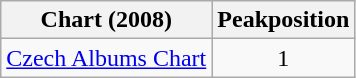<table class="wikitable">
<tr>
<th>Chart (2008)</th>
<th>Peakposition</th>
</tr>
<tr>
<td><a href='#'>Czech Albums Chart</a></td>
<td rowspan="2" style="text-align:center;">1</td>
</tr>
</table>
